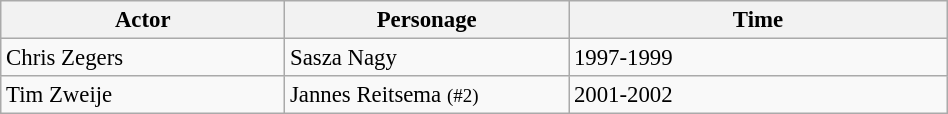<table class="wikitable sortable" width="50%" style="font-size:95%">
<tr>
<th width="30%">Actor</th>
<th width="30%">Personage</th>
<th width="40%">Time</th>
</tr>
<tr>
<td>Chris Zegers</td>
<td>Sasza Nagy</td>
<td>1997-1999</td>
</tr>
<tr>
<td>Tim Zweije</td>
<td>Jannes Reitsema <small> (#2) </small></td>
<td>2001-2002</td>
</tr>
</table>
